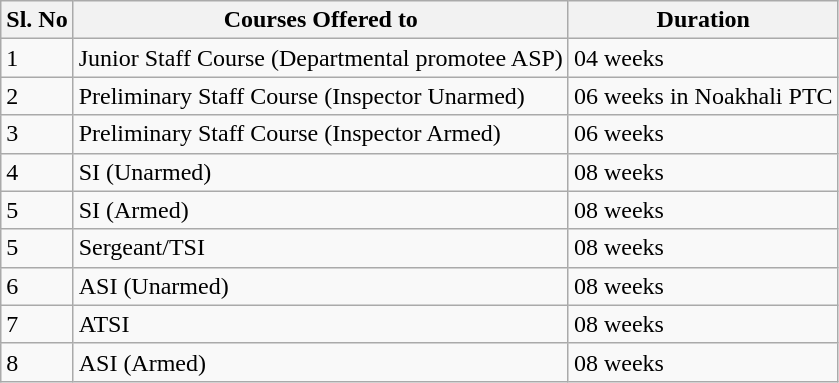<table class="wikitable">
<tr>
<th>Sl. No</th>
<th>Courses Offered to</th>
<th>Duration</th>
</tr>
<tr>
<td>1</td>
<td>Junior Staff Course (Departmental promotee ASP)</td>
<td>04 weeks</td>
</tr>
<tr>
<td>2</td>
<td>Preliminary Staff Course (Inspector Unarmed)</td>
<td>06 weeks in Noakhali PTC</td>
</tr>
<tr>
<td>3</td>
<td>Preliminary Staff Course (Inspector Armed)</td>
<td>06 weeks</td>
</tr>
<tr>
<td>4</td>
<td>SI (Unarmed)</td>
<td>08 weeks</td>
</tr>
<tr>
<td>5</td>
<td>SI (Armed)</td>
<td>08 weeks</td>
</tr>
<tr>
<td>5</td>
<td>Sergeant/TSI</td>
<td>08 weeks</td>
</tr>
<tr>
<td>6</td>
<td>ASI (Unarmed)</td>
<td>08 weeks</td>
</tr>
<tr>
<td>7</td>
<td>ATSI</td>
<td>08 weeks</td>
</tr>
<tr>
<td>8</td>
<td>ASI (Armed)</td>
<td>08 weeks</td>
</tr>
</table>
